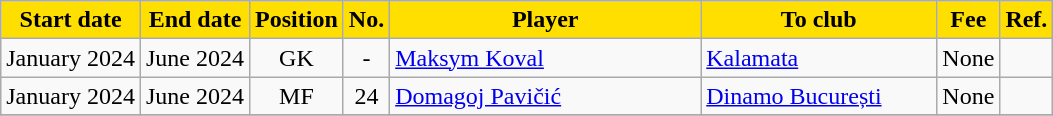<table class="wikitable sortable">
<tr>
<th style="background:#FFDF00; color:black;"><strong>Start date</strong></th>
<th style="background:#FFDF00; color:black;"><strong>End date</strong></th>
<th style="background:#FFDF00; color:black;"><strong>Position</strong></th>
<th style="background:#FFDF00; color:black;"><strong>No.</strong></th>
<th style="background:#FFDF00; color:black;"; width=200><strong>Player</strong></th>
<th style="background:#FFDF00; color:black;"; width=150><strong>To club</strong></th>
<th style="background:#FFDF00; color:black;"><strong>Fee</strong></th>
<th style="background:#FFDF00; color:black;"><strong>Ref.</strong></th>
</tr>
<tr>
<td>January 2024</td>
<td>June 2024</td>
<td style="text-align:center;">GK</td>
<td style="text-align:center;">-</td>
<td style="text-align:left;"> <a href='#'>Maksym Koval</a></td>
<td style="text-align:left;"> <a href='#'>Kalamata</a></td>
<td>None</td>
<td></td>
</tr>
<tr>
<td>January 2024</td>
<td>June 2024</td>
<td style="text-align:center;">MF</td>
<td style="text-align:center;">24</td>
<td style="text-align:left;"> <a href='#'>Domagoj Pavičić</a></td>
<td style="text-align:left;"> <a href='#'>Dinamo București</a></td>
<td>None</td>
<td></td>
</tr>
<tr>
</tr>
</table>
